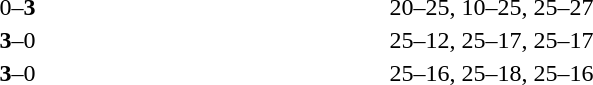<table>
<tr>
<th width=200></th>
<th width=80></th>
<th width=200></th>
<th width=220></th>
</tr>
<tr>
<td align=right></td>
<td align=center>0–<strong>3</strong></td>
<td><strong></strong></td>
<td>20–25, 10–25, 25–27</td>
</tr>
<tr>
<td align=right><strong></strong></td>
<td align=center><strong>3</strong>–0</td>
<td></td>
<td>25–12, 25–17, 25–17</td>
</tr>
<tr>
<td align=right><strong></strong></td>
<td align=center><strong>3</strong>–0</td>
<td></td>
<td>25–16, 25–18, 25–16</td>
</tr>
</table>
